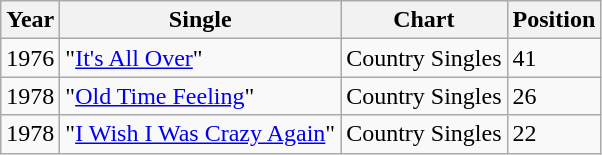<table class="wikitable">
<tr>
<th align="left">Year</th>
<th align="left">Single</th>
<th align="left">Chart</th>
<th align="left">Position</th>
</tr>
<tr>
<td align="left">1976</td>
<td align="left">"<a href='#'>It's All Over</a>"</td>
<td align="left">Country Singles</td>
<td align="left">41</td>
</tr>
<tr>
<td align="left">1978</td>
<td align="left">"<a href='#'>Old Time Feeling</a>"</td>
<td align="left">Country Singles</td>
<td align="left">26</td>
</tr>
<tr>
<td align="left">1978</td>
<td align="left">"<a href='#'>I Wish I Was Crazy Again</a>"</td>
<td align="left">Country Singles</td>
<td align="left">22</td>
</tr>
</table>
